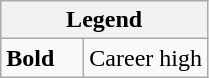<table class="wikitable">
<tr>
<th colspan="2">Legend</th>
</tr>
<tr>
<td style="width:3em;"><strong>Bold</strong></td>
<td>Career high</td>
</tr>
</table>
